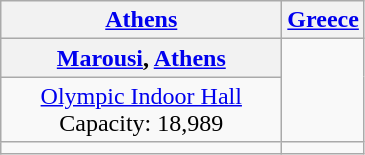<table class="wikitable" style="text-align:center;">
<tr>
<th><a href='#'>Athens</a></th>
<th><a href='#'>Greece</a></th>
</tr>
<tr>
<th width=180><a href='#'>Marousi</a>, <a href='#'>Athens</a></th>
<td rowspan=2></td>
</tr>
<tr>
<td><a href='#'>Olympic Indoor Hall</a><br>Capacity: 18,989</td>
</tr>
<tr>
<td></td>
</tr>
</table>
